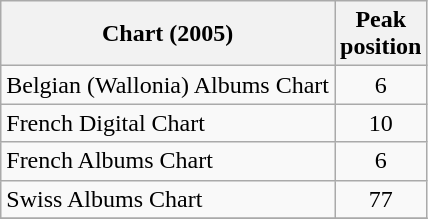<table class="wikitable">
<tr>
<th>Chart (2005)</th>
<th>Peak<br>position</th>
</tr>
<tr>
<td>Belgian (Wallonia) Albums Chart</td>
<td align="center">6</td>
</tr>
<tr>
<td>French Digital Chart</td>
<td align="center">10</td>
</tr>
<tr>
<td>French Albums Chart</td>
<td align="center">6</td>
</tr>
<tr>
<td>Swiss Albums Chart</td>
<td align="center">77</td>
</tr>
<tr>
</tr>
</table>
